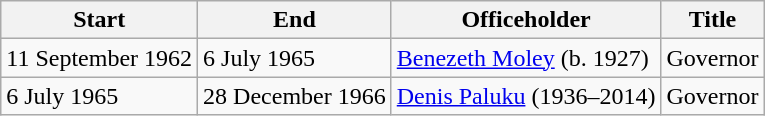<table class=wikitable sortable>
<tr>
<th>Start</th>
<th>End</th>
<th>Officeholder</th>
<th>Title</th>
</tr>
<tr>
<td>11 September 1962</td>
<td>6 July 1965</td>
<td><a href='#'>Benezeth Moley</a> (b. 1927)</td>
<td>Governor</td>
</tr>
<tr>
<td>6 July 1965</td>
<td>28 December 1966</td>
<td><a href='#'>Denis Paluku</a> (1936–2014)</td>
<td>Governor</td>
</tr>
</table>
